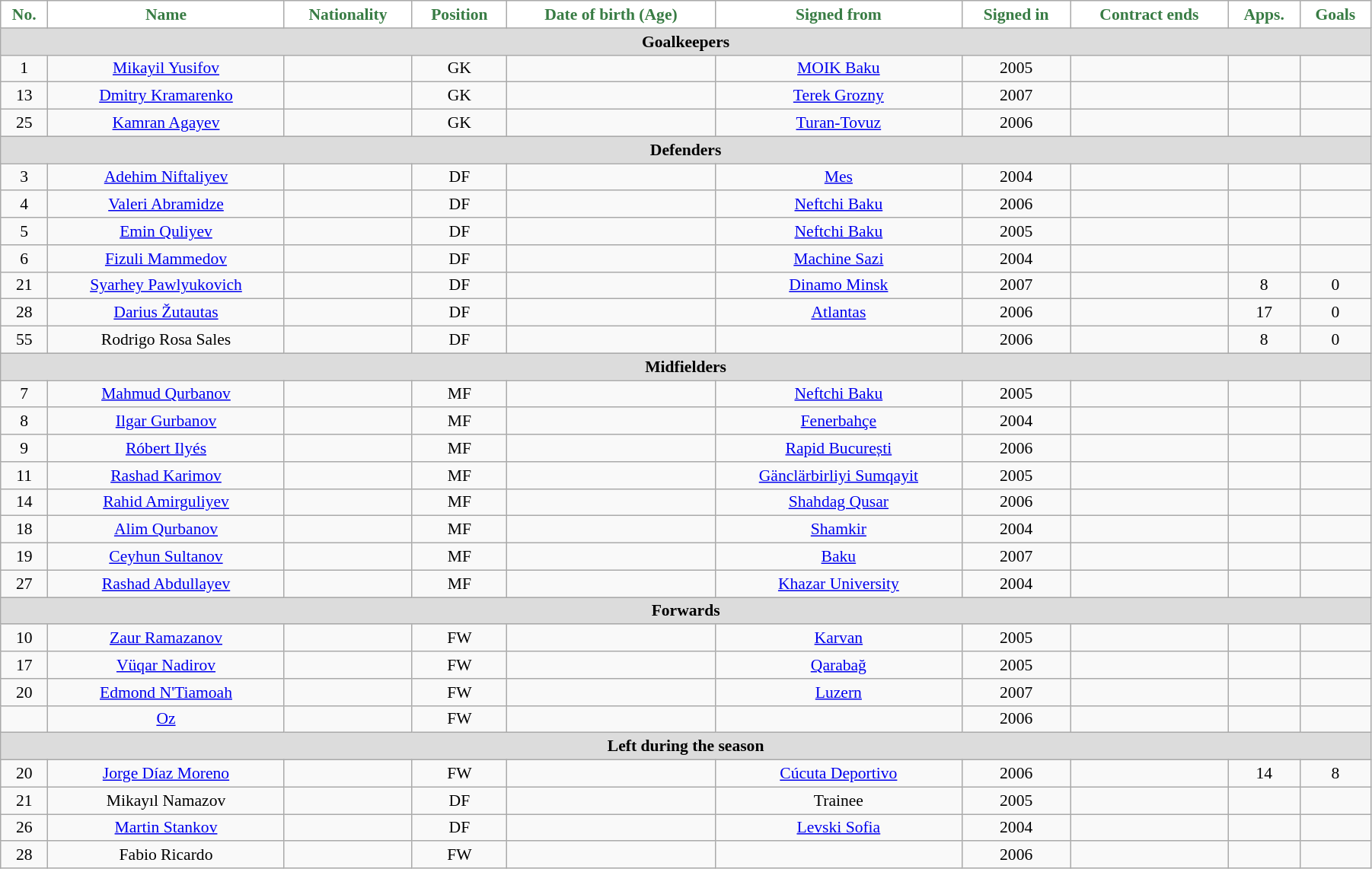<table class="wikitable"  style="text-align:center; font-size:90%; width:95%;">
<tr>
<th style="background:#FFFFFF; color:#387C44; text-align:center;">No.</th>
<th style="background:#FFFFFF; color:#387C44; text-align:center;">Name</th>
<th style="background:#FFFFFF; color:#387C44; text-align:center;">Nationality</th>
<th style="background:#FFFFFF; color:#387C44; text-align:center;">Position</th>
<th style="background:#FFFFFF; color:#387C44; text-align:center;">Date of birth (Age)</th>
<th style="background:#FFFFFF; color:#387C44; text-align:center;">Signed from</th>
<th style="background:#FFFFFF; color:#387C44; text-align:center;">Signed in</th>
<th style="background:#FFFFFF; color:#387C44; text-align:center;">Contract ends</th>
<th style="background:#FFFFFF; color:#387C44; text-align:center;">Apps.</th>
<th style="background:#FFFFFF; color:#387C44; text-align:center;">Goals</th>
</tr>
<tr>
<th colspan="11"  style="background:#dcdcdc; text-align:center;">Goalkeepers</th>
</tr>
<tr>
<td>1</td>
<td><a href='#'>Mikayil Yusifov</a></td>
<td></td>
<td>GK</td>
<td></td>
<td><a href='#'>MOIK Baku</a></td>
<td>2005</td>
<td></td>
<td></td>
<td></td>
</tr>
<tr>
<td>13</td>
<td><a href='#'>Dmitry Kramarenko</a></td>
<td></td>
<td>GK</td>
<td></td>
<td><a href='#'>Terek Grozny</a></td>
<td>2007</td>
<td></td>
<td></td>
<td></td>
</tr>
<tr>
<td>25</td>
<td><a href='#'>Kamran Agayev</a></td>
<td></td>
<td>GK</td>
<td></td>
<td><a href='#'>Turan-Tovuz</a></td>
<td>2006</td>
<td></td>
<td></td>
<td></td>
</tr>
<tr>
<th colspan="11"  style="background:#dcdcdc; text-align:center;">Defenders</th>
</tr>
<tr>
<td>3</td>
<td><a href='#'>Adehim Niftaliyev</a></td>
<td></td>
<td>DF</td>
<td></td>
<td><a href='#'>Mes</a></td>
<td>2004</td>
<td></td>
<td></td>
<td></td>
</tr>
<tr>
<td>4</td>
<td><a href='#'>Valeri Abramidze</a></td>
<td></td>
<td>DF</td>
<td></td>
<td><a href='#'>Neftchi Baku</a></td>
<td>2006</td>
<td></td>
<td></td>
<td></td>
</tr>
<tr>
<td>5</td>
<td><a href='#'>Emin Quliyev</a></td>
<td></td>
<td>DF</td>
<td></td>
<td><a href='#'>Neftchi Baku</a></td>
<td>2005</td>
<td></td>
<td></td>
<td></td>
</tr>
<tr>
<td>6</td>
<td><a href='#'>Fizuli Mammedov</a></td>
<td></td>
<td>DF</td>
<td></td>
<td><a href='#'>Machine Sazi</a></td>
<td>2004</td>
<td></td>
<td></td>
<td></td>
</tr>
<tr>
<td>21</td>
<td><a href='#'>Syarhey Pawlyukovich</a></td>
<td></td>
<td>DF</td>
<td></td>
<td><a href='#'>Dinamo Minsk</a></td>
<td>2007</td>
<td></td>
<td>8</td>
<td>0</td>
</tr>
<tr>
<td>28</td>
<td><a href='#'>Darius Žutautas</a></td>
<td></td>
<td>DF</td>
<td></td>
<td><a href='#'>Atlantas</a></td>
<td>2006</td>
<td></td>
<td>17</td>
<td>0</td>
</tr>
<tr>
<td>55</td>
<td>Rodrigo Rosa Sales</td>
<td></td>
<td>DF</td>
<td></td>
<td></td>
<td>2006</td>
<td></td>
<td>8</td>
<td>0</td>
</tr>
<tr>
<th colspan="11"  style="background:#dcdcdc; text-align:center;">Midfielders</th>
</tr>
<tr>
<td>7</td>
<td><a href='#'>Mahmud Qurbanov</a></td>
<td></td>
<td>MF</td>
<td></td>
<td><a href='#'>Neftchi Baku</a></td>
<td>2005</td>
<td></td>
<td></td>
<td></td>
</tr>
<tr>
<td>8</td>
<td><a href='#'>Ilgar Gurbanov</a></td>
<td></td>
<td>MF</td>
<td></td>
<td><a href='#'>Fenerbahçe</a></td>
<td>2004</td>
<td></td>
<td></td>
<td></td>
</tr>
<tr>
<td>9</td>
<td><a href='#'>Róbert Ilyés</a></td>
<td></td>
<td>MF</td>
<td></td>
<td><a href='#'>Rapid București</a></td>
<td>2006</td>
<td></td>
<td></td>
<td></td>
</tr>
<tr>
<td>11</td>
<td><a href='#'>Rashad Karimov</a></td>
<td></td>
<td>MF</td>
<td></td>
<td><a href='#'>Gänclärbirliyi Sumqayit</a></td>
<td>2005</td>
<td></td>
<td></td>
<td></td>
</tr>
<tr>
<td>14</td>
<td><a href='#'>Rahid Amirguliyev</a></td>
<td></td>
<td>MF</td>
<td></td>
<td><a href='#'>Shahdag Qusar</a></td>
<td>2006</td>
<td></td>
<td></td>
<td></td>
</tr>
<tr>
<td>18</td>
<td><a href='#'>Alim Qurbanov</a></td>
<td></td>
<td>MF</td>
<td></td>
<td><a href='#'>Shamkir</a></td>
<td>2004</td>
<td></td>
<td></td>
<td></td>
</tr>
<tr>
<td>19</td>
<td><a href='#'>Ceyhun Sultanov</a></td>
<td></td>
<td>MF</td>
<td></td>
<td><a href='#'>Baku</a></td>
<td>2007</td>
<td></td>
<td></td>
<td></td>
</tr>
<tr>
<td>27</td>
<td><a href='#'>Rashad Abdullayev</a></td>
<td></td>
<td>MF</td>
<td></td>
<td><a href='#'>Khazar University</a></td>
<td>2004</td>
<td></td>
<td></td>
<td></td>
</tr>
<tr>
<th colspan="11"  style="background:#dcdcdc; text-align:center;">Forwards</th>
</tr>
<tr>
<td>10</td>
<td><a href='#'>Zaur Ramazanov</a></td>
<td></td>
<td>FW</td>
<td></td>
<td><a href='#'>Karvan</a></td>
<td>2005</td>
<td></td>
<td></td>
<td></td>
</tr>
<tr>
<td>17</td>
<td><a href='#'>Vüqar Nadirov</a></td>
<td></td>
<td>FW</td>
<td></td>
<td><a href='#'>Qarabağ</a></td>
<td>2005</td>
<td></td>
<td></td>
<td></td>
</tr>
<tr>
<td>20</td>
<td><a href='#'>Edmond N'Tiamoah</a></td>
<td></td>
<td>FW</td>
<td></td>
<td><a href='#'>Luzern</a></td>
<td>2007</td>
<td></td>
<td></td>
<td></td>
</tr>
<tr>
<td></td>
<td><a href='#'>Oz</a></td>
<td></td>
<td>FW</td>
<td></td>
<td></td>
<td>2006</td>
<td></td>
<td></td>
<td></td>
</tr>
<tr>
<th colspan="11"  style="background:#dcdcdc; text-align:center;">Left during the season</th>
</tr>
<tr>
<td>20</td>
<td><a href='#'>Jorge Díaz Moreno</a></td>
<td></td>
<td>FW</td>
<td></td>
<td><a href='#'>Cúcuta Deportivo</a></td>
<td>2006</td>
<td></td>
<td>14</td>
<td>8</td>
</tr>
<tr>
<td>21</td>
<td>Mikayıl Namazov</td>
<td></td>
<td>DF</td>
<td></td>
<td>Trainee</td>
<td>2005</td>
<td></td>
<td></td>
<td></td>
</tr>
<tr>
<td>26</td>
<td><a href='#'>Martin Stankov</a></td>
<td></td>
<td>DF</td>
<td></td>
<td><a href='#'>Levski Sofia</a></td>
<td>2004</td>
<td></td>
<td></td>
<td></td>
</tr>
<tr>
<td>28</td>
<td>Fabio Ricardo</td>
<td></td>
<td>FW</td>
<td></td>
<td></td>
<td>2006</td>
<td></td>
<td></td>
<td></td>
</tr>
</table>
